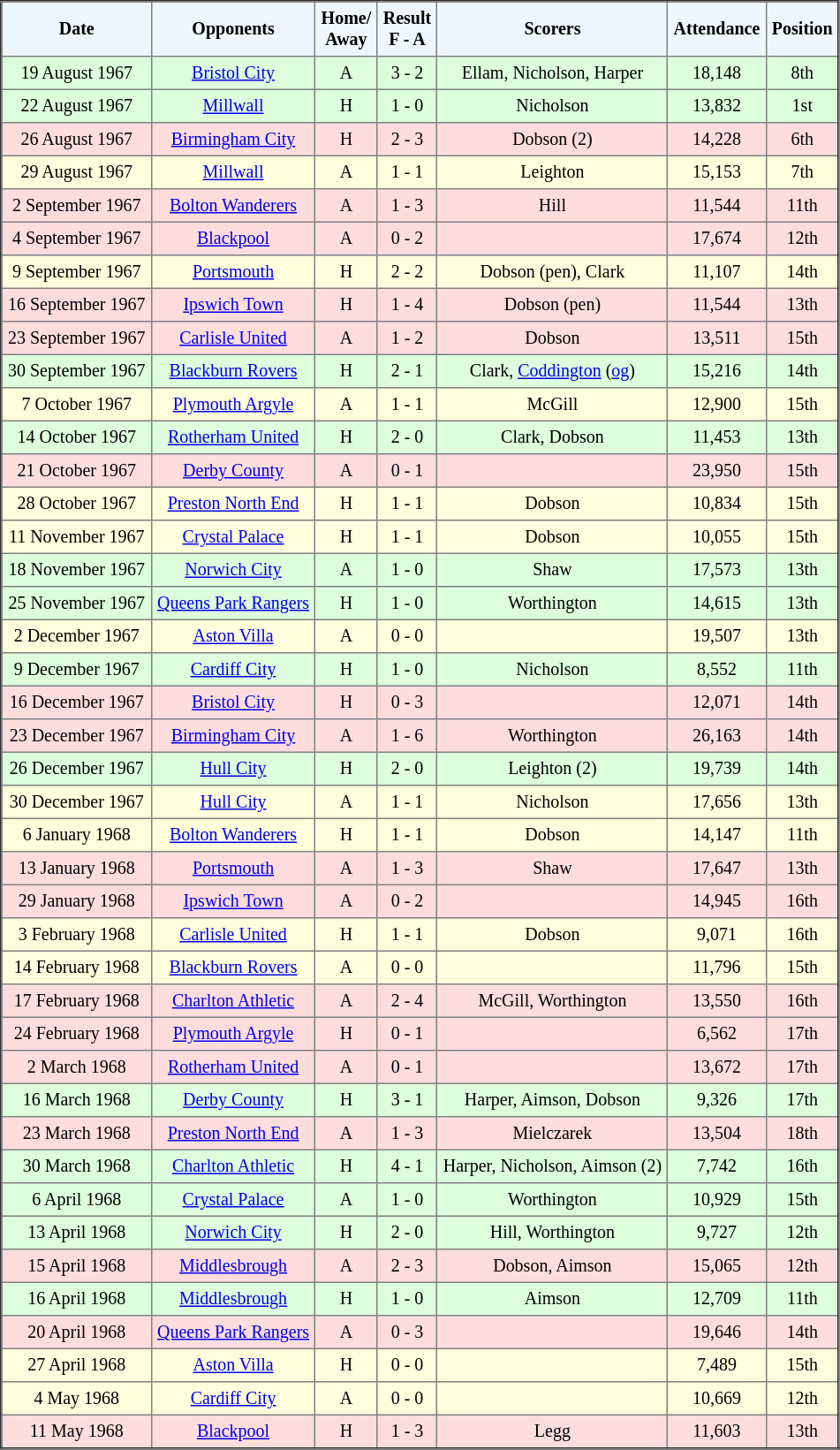<table border="2" cellpadding="4" style="border-collapse:collapse; text-align:center; font-size:smaller;">
<tr style="background:#f0f6ff;">
<th><strong>Date</strong></th>
<th><strong>Opponents</strong></th>
<th><strong>Home/<br>Away</strong></th>
<th><strong>Result<br>F - A</strong></th>
<th><strong>Scorers</strong></th>
<th><strong>Attendance</strong></th>
<th><strong>Position</strong></th>
</tr>
<tr bgcolor="#ddffdd">
<td>19 August 1967</td>
<td><a href='#'>Bristol City</a></td>
<td>A</td>
<td>3 - 2</td>
<td>Ellam, Nicholson, Harper</td>
<td>18,148</td>
<td>8th</td>
</tr>
<tr bgcolor="#ddffdd">
<td>22 August 1967</td>
<td><a href='#'>Millwall</a></td>
<td>H</td>
<td>1 - 0</td>
<td>Nicholson</td>
<td>13,832</td>
<td>1st</td>
</tr>
<tr bgcolor="#ffdddd">
<td>26 August 1967</td>
<td><a href='#'>Birmingham City</a></td>
<td>H</td>
<td>2 - 3</td>
<td>Dobson (2)</td>
<td>14,228</td>
<td>6th</td>
</tr>
<tr bgcolor="#ffffdd">
<td>29 August 1967</td>
<td><a href='#'>Millwall</a></td>
<td>A</td>
<td>1 - 1</td>
<td>Leighton</td>
<td>15,153</td>
<td>7th</td>
</tr>
<tr bgcolor="#ffdddd">
<td>2 September 1967</td>
<td><a href='#'>Bolton Wanderers</a></td>
<td>A</td>
<td>1 - 3</td>
<td>Hill</td>
<td>11,544</td>
<td>11th</td>
</tr>
<tr bgcolor="#ffdddd">
<td>4 September 1967</td>
<td><a href='#'>Blackpool</a></td>
<td>A</td>
<td>0 - 2</td>
<td></td>
<td>17,674</td>
<td>12th</td>
</tr>
<tr bgcolor="#ffffdd">
<td>9 September 1967</td>
<td><a href='#'>Portsmouth</a></td>
<td>H</td>
<td>2 - 2</td>
<td>Dobson (pen), Clark</td>
<td>11,107</td>
<td>14th</td>
</tr>
<tr bgcolor="#ffdddd">
<td>16 September 1967</td>
<td><a href='#'>Ipswich Town</a></td>
<td>H</td>
<td>1 - 4</td>
<td>Dobson (pen)</td>
<td>11,544</td>
<td>13th</td>
</tr>
<tr bgcolor="#ffdddd">
<td>23 September 1967</td>
<td><a href='#'>Carlisle United</a></td>
<td>A</td>
<td>1 - 2</td>
<td>Dobson</td>
<td>13,511</td>
<td>15th</td>
</tr>
<tr bgcolor="#ddffdd">
<td>30 September 1967</td>
<td><a href='#'>Blackburn Rovers</a></td>
<td>H</td>
<td>2 - 1</td>
<td>Clark, <a href='#'>Coddington</a> (<a href='#'>og</a>)</td>
<td>15,216</td>
<td>14th</td>
</tr>
<tr bgcolor="#ffffdd">
<td>7 October 1967</td>
<td><a href='#'>Plymouth Argyle</a></td>
<td>A</td>
<td>1 - 1</td>
<td>McGill</td>
<td>12,900</td>
<td>15th</td>
</tr>
<tr bgcolor="#ddffdd">
<td>14 October 1967</td>
<td><a href='#'>Rotherham United</a></td>
<td>H</td>
<td>2 - 0</td>
<td>Clark, Dobson</td>
<td>11,453</td>
<td>13th</td>
</tr>
<tr bgcolor="#ffdddd">
<td>21 October 1967</td>
<td><a href='#'>Derby County</a></td>
<td>A</td>
<td>0 - 1</td>
<td></td>
<td>23,950</td>
<td>15th</td>
</tr>
<tr bgcolor="#ffffdd">
<td>28 October 1967</td>
<td><a href='#'>Preston North End</a></td>
<td>H</td>
<td>1 - 1</td>
<td>Dobson</td>
<td>10,834</td>
<td>15th</td>
</tr>
<tr bgcolor="#ffffdd">
<td>11 November 1967</td>
<td><a href='#'>Crystal Palace</a></td>
<td>H</td>
<td>1 - 1</td>
<td>Dobson</td>
<td>10,055</td>
<td>15th</td>
</tr>
<tr bgcolor="#ddffdd">
<td>18 November 1967</td>
<td><a href='#'>Norwich City</a></td>
<td>A</td>
<td>1 - 0</td>
<td>Shaw</td>
<td>17,573</td>
<td>13th</td>
</tr>
<tr bgcolor="#ddffdd">
<td>25 November 1967</td>
<td><a href='#'>Queens Park Rangers</a></td>
<td>H</td>
<td>1 - 0</td>
<td>Worthington</td>
<td>14,615</td>
<td>13th</td>
</tr>
<tr bgcolor="#ffffdd">
<td>2 December 1967</td>
<td><a href='#'>Aston Villa</a></td>
<td>A</td>
<td>0 - 0</td>
<td></td>
<td>19,507</td>
<td>13th</td>
</tr>
<tr bgcolor="#ddffdd">
<td>9 December 1967</td>
<td><a href='#'>Cardiff City</a></td>
<td>H</td>
<td>1 - 0</td>
<td>Nicholson</td>
<td>8,552</td>
<td>11th</td>
</tr>
<tr bgcolor="#ffdddd">
<td>16 December 1967</td>
<td><a href='#'>Bristol City</a></td>
<td>H</td>
<td>0 - 3</td>
<td></td>
<td>12,071</td>
<td>14th</td>
</tr>
<tr bgcolor="#ffdddd">
<td>23 December 1967</td>
<td><a href='#'>Birmingham City</a></td>
<td>A</td>
<td>1 - 6</td>
<td>Worthington</td>
<td>26,163</td>
<td>14th</td>
</tr>
<tr bgcolor="#ddffdd">
<td>26 December 1967</td>
<td><a href='#'>Hull City</a></td>
<td>H</td>
<td>2 - 0</td>
<td>Leighton (2)</td>
<td>19,739</td>
<td>14th</td>
</tr>
<tr bgcolor="#ffffdd">
<td>30 December 1967</td>
<td><a href='#'>Hull City</a></td>
<td>A</td>
<td>1 - 1</td>
<td>Nicholson</td>
<td>17,656</td>
<td>13th</td>
</tr>
<tr bgcolor="#ffffdd">
<td>6 January 1968</td>
<td><a href='#'>Bolton Wanderers</a></td>
<td>H</td>
<td>1 - 1</td>
<td>Dobson</td>
<td>14,147</td>
<td>11th</td>
</tr>
<tr bgcolor="#ffdddd">
<td>13 January 1968</td>
<td><a href='#'>Portsmouth</a></td>
<td>A</td>
<td>1 - 3</td>
<td>Shaw</td>
<td>17,647</td>
<td>13th</td>
</tr>
<tr bgcolor="#ffdddd">
<td>29 January 1968</td>
<td><a href='#'>Ipswich Town</a></td>
<td>A</td>
<td>0 - 2</td>
<td></td>
<td>14,945</td>
<td>16th</td>
</tr>
<tr bgcolor="#ffffdd">
<td>3 February 1968</td>
<td><a href='#'>Carlisle United</a></td>
<td>H</td>
<td>1 - 1</td>
<td>Dobson</td>
<td>9,071</td>
<td>16th</td>
</tr>
<tr bgcolor="#ffffdd">
<td>14 February 1968</td>
<td><a href='#'>Blackburn Rovers</a></td>
<td>A</td>
<td>0 - 0</td>
<td></td>
<td>11,796</td>
<td>15th</td>
</tr>
<tr bgcolor="#ffdddd">
<td>17 February 1968</td>
<td><a href='#'>Charlton Athletic</a></td>
<td>A</td>
<td>2 - 4</td>
<td>McGill, Worthington</td>
<td>13,550</td>
<td>16th</td>
</tr>
<tr bgcolor="#ffdddd">
<td>24 February 1968</td>
<td><a href='#'>Plymouth Argyle</a></td>
<td>H</td>
<td>0 - 1</td>
<td></td>
<td>6,562</td>
<td>17th</td>
</tr>
<tr bgcolor="#ffdddd">
<td>2 March 1968</td>
<td><a href='#'>Rotherham United</a></td>
<td>A</td>
<td>0 - 1</td>
<td></td>
<td>13,672</td>
<td>17th</td>
</tr>
<tr bgcolor="#ddffdd">
<td>16 March 1968</td>
<td><a href='#'>Derby County</a></td>
<td>H</td>
<td>3 - 1</td>
<td>Harper, Aimson, Dobson</td>
<td>9,326</td>
<td>17th</td>
</tr>
<tr bgcolor="#ffdddd">
<td>23 March 1968</td>
<td><a href='#'>Preston North End</a></td>
<td>A</td>
<td>1 - 3</td>
<td>Mielczarek</td>
<td>13,504</td>
<td>18th</td>
</tr>
<tr bgcolor="#ddffdd">
<td>30 March 1968</td>
<td><a href='#'>Charlton Athletic</a></td>
<td>H</td>
<td>4 - 1</td>
<td>Harper, Nicholson, Aimson (2)</td>
<td>7,742</td>
<td>16th</td>
</tr>
<tr bgcolor="#ddffdd">
<td>6 April 1968</td>
<td><a href='#'>Crystal Palace</a></td>
<td>A</td>
<td>1 - 0</td>
<td>Worthington</td>
<td>10,929</td>
<td>15th</td>
</tr>
<tr bgcolor="#ddffdd">
<td>13 April 1968</td>
<td><a href='#'>Norwich City</a></td>
<td>H</td>
<td>2 - 0</td>
<td>Hill, Worthington</td>
<td>9,727</td>
<td>12th</td>
</tr>
<tr bgcolor="#ffdddd">
<td>15 April 1968</td>
<td><a href='#'>Middlesbrough</a></td>
<td>A</td>
<td>2 - 3</td>
<td>Dobson, Aimson</td>
<td>15,065</td>
<td>12th</td>
</tr>
<tr bgcolor="#ddffdd">
<td>16 April 1968</td>
<td><a href='#'>Middlesbrough</a></td>
<td>H</td>
<td>1 - 0</td>
<td>Aimson</td>
<td>12,709</td>
<td>11th</td>
</tr>
<tr bgcolor="#ffdddd">
<td>20 April 1968</td>
<td><a href='#'>Queens Park Rangers</a></td>
<td>A</td>
<td>0 - 3</td>
<td></td>
<td>19,646</td>
<td>14th</td>
</tr>
<tr bgcolor="#ffffdd">
<td>27 April 1968</td>
<td><a href='#'>Aston Villa</a></td>
<td>H</td>
<td>0 - 0</td>
<td></td>
<td>7,489</td>
<td>15th</td>
</tr>
<tr bgcolor="#ffffdd">
<td>4 May 1968</td>
<td><a href='#'>Cardiff City</a></td>
<td>A</td>
<td>0 - 0</td>
<td></td>
<td>10,669</td>
<td>12th</td>
</tr>
<tr bgcolor="#ffdddd">
<td>11 May 1968</td>
<td><a href='#'>Blackpool</a></td>
<td>H</td>
<td>1 - 3</td>
<td>Legg</td>
<td>11,603</td>
<td>13th</td>
</tr>
</table>
